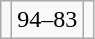<table class="wikitable">
<tr>
<td><strong></strong></td>
<td align=center>94–83</td>
<td></td>
</tr>
</table>
